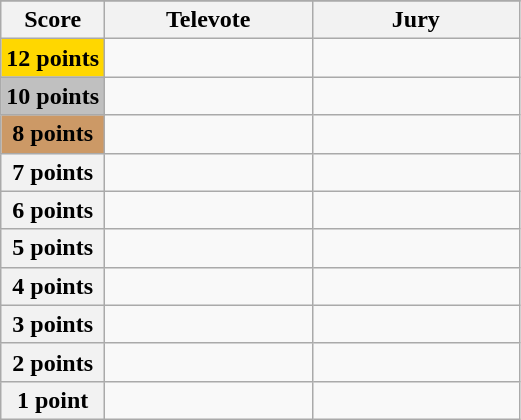<table class="wikitable">
<tr>
</tr>
<tr>
<th scope="col" width="20%">Score</th>
<th scope="col" width="40%">Televote</th>
<th scope="col" width="40%">Jury</th>
</tr>
<tr>
<th scope="row" style="background:gold">12 points</th>
<td></td>
<td></td>
</tr>
<tr>
<th scope="row" style="background:silver">10 points</th>
<td></td>
<td></td>
</tr>
<tr>
<th scope="row" style="background:#CC9966">8 points</th>
<td></td>
<td></td>
</tr>
<tr>
<th scope="row">7 points</th>
<td></td>
<td></td>
</tr>
<tr>
<th scope="row">6 points</th>
<td></td>
<td></td>
</tr>
<tr>
<th scope="row">5 points</th>
<td></td>
<td></td>
</tr>
<tr>
<th scope="row">4 points</th>
<td></td>
<td></td>
</tr>
<tr>
<th scope="row">3 points</th>
<td></td>
<td></td>
</tr>
<tr>
<th scope="row">2 points</th>
<td></td>
<td></td>
</tr>
<tr>
<th scope="row">1 point</th>
<td></td>
<td></td>
</tr>
</table>
